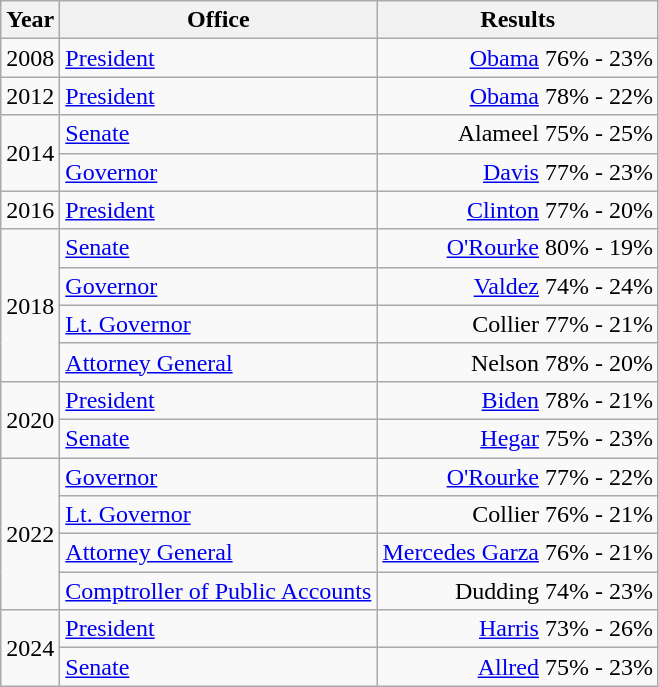<table class=wikitable>
<tr>
<th>Year</th>
<th>Office</th>
<th>Results</th>
</tr>
<tr>
<td>2008</td>
<td><a href='#'>President</a></td>
<td align="right" ><a href='#'>Obama</a> 76% - 23%</td>
</tr>
<tr>
<td>2012</td>
<td><a href='#'>President</a></td>
<td align="right" ><a href='#'>Obama</a> 78% - 22%</td>
</tr>
<tr>
<td rowspan=2>2014</td>
<td><a href='#'>Senate</a></td>
<td align="right" >Alameel 75% - 25%</td>
</tr>
<tr>
<td><a href='#'>Governor</a></td>
<td align="right" ><a href='#'>Davis</a> 77% - 23%</td>
</tr>
<tr>
<td>2016</td>
<td><a href='#'>President</a></td>
<td align="right" ><a href='#'>Clinton</a> 77% - 20%</td>
</tr>
<tr>
<td rowspan=4>2018</td>
<td><a href='#'>Senate</a></td>
<td align="right" ><a href='#'>O'Rourke</a> 80% - 19%</td>
</tr>
<tr>
<td><a href='#'>Governor</a></td>
<td align="right" ><a href='#'>Valdez</a> 74% - 24%</td>
</tr>
<tr>
<td><a href='#'>Lt. Governor</a></td>
<td align="right" >Collier 77% - 21%</td>
</tr>
<tr>
<td><a href='#'>Attorney General</a></td>
<td align="right" >Nelson 78% - 20%</td>
</tr>
<tr>
<td rowspan=2>2020</td>
<td><a href='#'>President</a></td>
<td align="right" ><a href='#'>Biden</a> 78% - 21%</td>
</tr>
<tr>
<td><a href='#'>Senate</a></td>
<td align="right" ><a href='#'>Hegar</a> 75% - 23%</td>
</tr>
<tr>
<td rowspan=4>2022</td>
<td><a href='#'>Governor</a></td>
<td align="right" ><a href='#'>O'Rourke</a> 77% - 22%</td>
</tr>
<tr>
<td><a href='#'>Lt. Governor</a></td>
<td align="right" >Collier 76% - 21%</td>
</tr>
<tr>
<td><a href='#'>Attorney General</a></td>
<td align="right" ><a href='#'>Mercedes Garza</a> 76% - 21%</td>
</tr>
<tr>
<td><a href='#'>Comptroller of Public Accounts</a></td>
<td align="right" >Dudding 74% - 23%</td>
</tr>
<tr>
<td rowspan=2>2024</td>
<td><a href='#'>President</a></td>
<td align="right" ><a href='#'>Harris</a> 73% - 26%</td>
</tr>
<tr>
<td><a href='#'>Senate</a></td>
<td align="right" ><a href='#'>Allred</a> 75% - 23%</td>
</tr>
</table>
